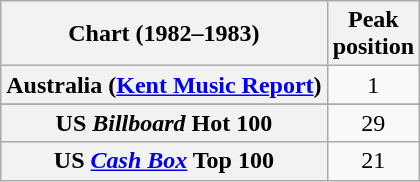<table class="wikitable sortable plainrowheaders" style="text-align:center">
<tr>
<th scope="col">Chart (1982–1983)</th>
<th scope="col">Peak<br>position</th>
</tr>
<tr>
<th scope="row">Australia (<a href='#'>Kent Music Report</a>)</th>
<td>1</td>
</tr>
<tr>
</tr>
<tr>
<th scope="row">US <em>Billboard</em> Hot 100</th>
<td>29</td>
</tr>
<tr>
<th scope="row">US <em><a href='#'>Cash Box</a></em> Top 100</th>
<td>21</td>
</tr>
</table>
